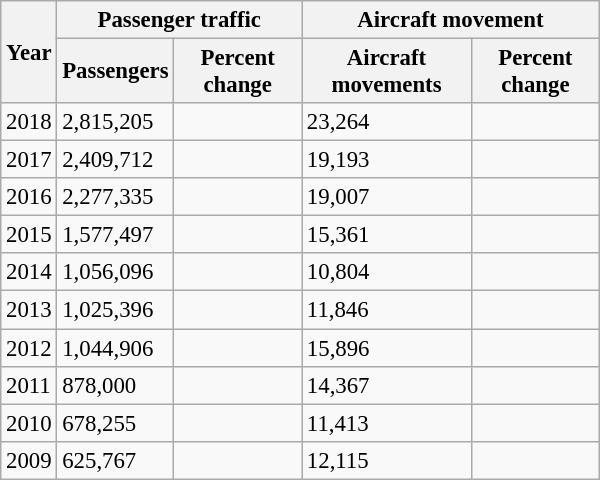<table class="wikitable sortable" style="font-size:95%; width:400px;">
<tr>
<th rowspan="2">Year</th>
<th colspan="2">Passenger traffic</th>
<th colspan="2">Aircraft movement</th>
</tr>
<tr>
<th>Passengers</th>
<th>Percent change</th>
<th>Aircraft movements</th>
<th>Percent change</th>
</tr>
<tr>
<td>2018</td>
<td>2,815,205</td>
<td></td>
<td>23,264</td>
<td></td>
</tr>
<tr>
<td>2017</td>
<td>2,409,712</td>
<td></td>
<td>19,193</td>
<td></td>
</tr>
<tr>
<td>2016</td>
<td>2,277,335</td>
<td></td>
<td>19,007</td>
<td></td>
</tr>
<tr>
<td>2015</td>
<td>1,577,497</td>
<td></td>
<td>15,361</td>
<td></td>
</tr>
<tr>
<td>2014</td>
<td>1,056,096</td>
<td></td>
<td>10,804</td>
<td></td>
</tr>
<tr>
<td>2013</td>
<td>1,025,396</td>
<td></td>
<td>11,846</td>
<td></td>
</tr>
<tr>
<td>2012</td>
<td>1,044,906</td>
<td></td>
<td>15,896</td>
<td></td>
</tr>
<tr>
<td>2011</td>
<td>878,000</td>
<td></td>
<td>14,367</td>
<td></td>
</tr>
<tr>
<td>2010</td>
<td>678,255</td>
<td></td>
<td>11,413</td>
<td></td>
</tr>
<tr>
<td>2009</td>
<td>625,767</td>
<td></td>
<td>12,115</td>
<td></td>
</tr>
</table>
